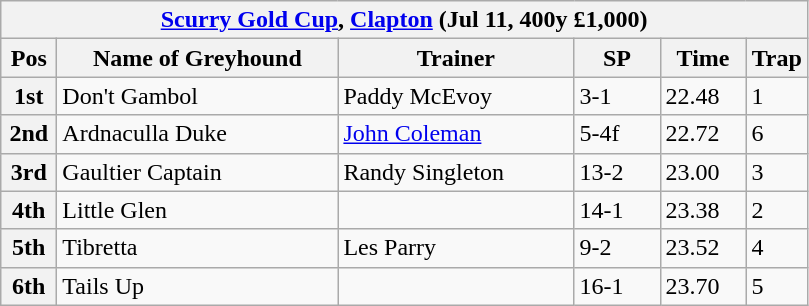<table class="wikitable">
<tr>
<th colspan="6"><a href='#'>Scurry Gold Cup</a>, <a href='#'>Clapton</a> (Jul 11, 400y £1,000)</th>
</tr>
<tr>
<th width=30>Pos</th>
<th width=180>Name of Greyhound</th>
<th width=150>Trainer</th>
<th width=50>SP</th>
<th width=50>Time</th>
<th width=30>Trap</th>
</tr>
<tr>
<th>1st</th>
<td>Don't Gambol</td>
<td>Paddy McEvoy</td>
<td>3-1</td>
<td>22.48</td>
<td>1</td>
</tr>
<tr>
<th>2nd</th>
<td>Ardnaculla Duke</td>
<td><a href='#'>John Coleman</a></td>
<td>5-4f</td>
<td>22.72</td>
<td>6</td>
</tr>
<tr>
<th>3rd</th>
<td>Gaultier Captain</td>
<td>Randy Singleton</td>
<td>13-2</td>
<td>23.00</td>
<td>3</td>
</tr>
<tr>
<th>4th</th>
<td>Little Glen</td>
<td></td>
<td>14-1</td>
<td>23.38</td>
<td>2</td>
</tr>
<tr>
<th>5th</th>
<td>Tibretta</td>
<td>Les Parry</td>
<td>9-2</td>
<td>23.52</td>
<td>4</td>
</tr>
<tr>
<th>6th</th>
<td>Tails Up</td>
<td></td>
<td>16-1</td>
<td>23.70</td>
<td>5</td>
</tr>
</table>
